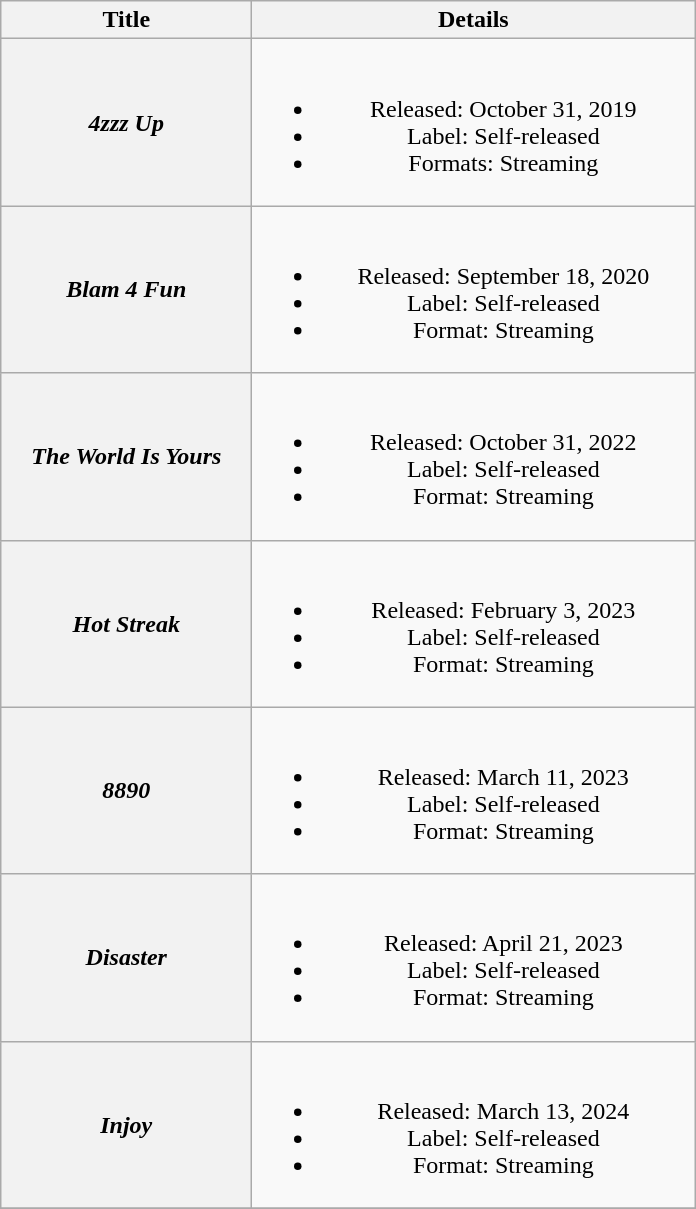<table class="wikitable plainrowheaders" style="text-align:center;">
<tr>
<th scope="col" style="width:10em;">Title</th>
<th scope="col" style="width:18em;">Details</th>
</tr>
<tr>
<th scope="row"><em>4zzz Up</em></th>
<td><br><ul><li>Released: October 31, 2019</li><li>Label: Self-released</li><li>Formats: Streaming</li></ul></td>
</tr>
<tr>
<th scope="row"><em>Blam 4 Fun</em></th>
<td><br><ul><li>Released: September 18, 2020</li><li>Label: Self-released</li><li>Format: Streaming</li></ul></td>
</tr>
<tr>
<th scope="row"><em>The World Is Yours</em></th>
<td><br><ul><li>Released: October 31, 2022</li><li>Label: Self-released</li><li>Format: Streaming</li></ul></td>
</tr>
<tr>
<th scope="row"><em>Hot Streak</em></th>
<td><br><ul><li>Released: February 3, 2023</li><li>Label: Self-released</li><li>Format: Streaming</li></ul></td>
</tr>
<tr>
<th scope="row"><em>8890</em></th>
<td><br><ul><li>Released: March 11, 2023</li><li>Label: Self-released</li><li>Format: Streaming</li></ul></td>
</tr>
<tr>
<th scope="row"><em>Disaster</em></th>
<td><br><ul><li>Released: April 21, 2023</li><li>Label: Self-released</li><li>Format: Streaming</li></ul></td>
</tr>
<tr>
<th scope="row"><em>Injoy</em></th>
<td><br><ul><li>Released: March 13, 2024</li><li>Label: Self-released</li><li>Format: Streaming</li></ul></td>
</tr>
<tr>
</tr>
</table>
